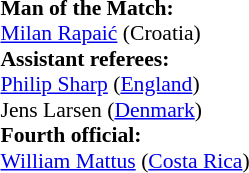<table width=100% style="font-size: 90%">
<tr>
<td><br><strong>Man of the Match:</strong>
<br><a href='#'>Milan Rapaić</a> (Croatia)<br><strong>Assistant referees:</strong>
<br><a href='#'>Philip Sharp</a> (<a href='#'>England</a>)
<br>Jens Larsen (<a href='#'>Denmark</a>)
<br><strong>Fourth official:</strong>
<br><a href='#'>William Mattus</a> (<a href='#'>Costa Rica</a>)</td>
</tr>
</table>
